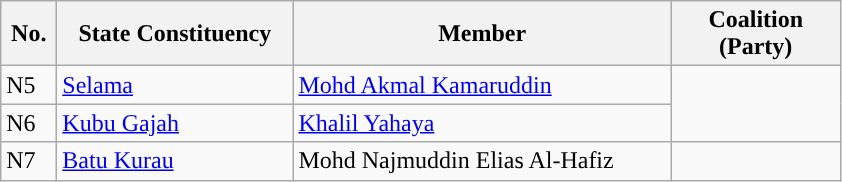<table class="wikitable">
<tr>
<th width="30">No.</th>
<th width="150">State Constituency</th>
<th width="245">Member</th>
<th width="105">Coalition (Party)</th>
</tr>
<tr>
<td>N5</td>
<td><a href='#'>Selama</a></td>
<td><a href='#'>Mohd Akmal Kamaruddin</a></td>
<td rowspan=2></td>
</tr>
<tr>
<td>N6</td>
<td><a href='#'>Kubu Gajah</a></td>
<td><a href='#'>Khalil Yahaya</a></td>
</tr>
<tr>
<td>N7</td>
<td><a href='#'>Batu Kurau</a></td>
<td>Mohd Najmuddin Elias Al-Hafiz</td>
<td></td>
</tr>
</table>
